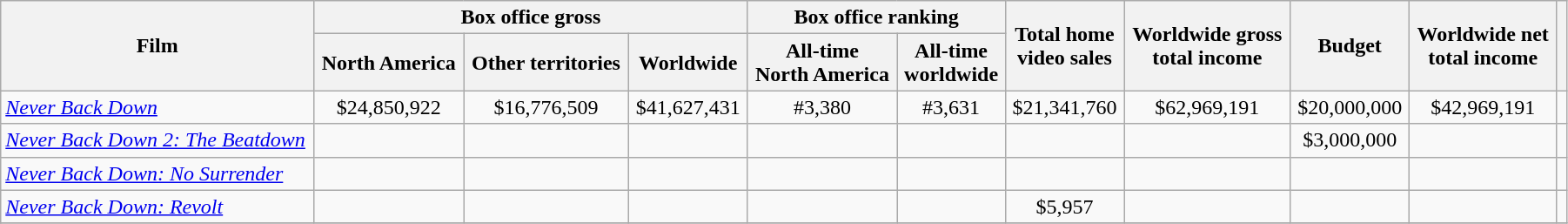<table class="wikitable sortable" width=95% border="1" style="text-align: center;">
<tr>
<th rowspan="2" style="width:20%;">Film</th>
<th colspan="3">Box office gross</th>
<th colspan="2">Box office ranking</th>
<th rowspan="2">Total home <br>video sales</th>
<th rowspan="2">Worldwide gross<br>total income</th>
<th rowspan="2">Budget</th>
<th rowspan="2">Worldwide net<br>total income</th>
<th rowspan="2"></th>
</tr>
<tr>
<th>North America</th>
<th>Other territories</th>
<th>Worldwide</th>
<th>All-time <br>North America</th>
<th>All-time <br>worldwide</th>
</tr>
<tr>
<td style="text-align: left;"><em><a href='#'>Never Back Down</a></em></td>
<td>$24,850,922</td>
<td>$16,776,509</td>
<td>$41,627,431</td>
<td>#3,380</td>
<td>#3,631</td>
<td>$21,341,760</td>
<td>$62,969,191</td>
<td>$20,000,000</td>
<td>$42,969,191</td>
<td></td>
</tr>
<tr>
<td style="text-align: left;"><em><a href='#'>Never Back Down 2: The Beatdown</a></em></td>
<td></td>
<td></td>
<td></td>
<td></td>
<td></td>
<td></td>
<td></td>
<td>$3,000,000</td>
<td></td>
<td></td>
</tr>
<tr>
<td style="text-align: left;"><em><a href='#'>Never Back Down: No Surrender</a></em></td>
<td></td>
<td></td>
<td></td>
<td></td>
<td></td>
<td></td>
<td></td>
<td></td>
<td></td>
<td></td>
</tr>
<tr>
<td style="text-align: left;"><em><a href='#'>Never Back Down: Revolt</a></em></td>
<td></td>
<td></td>
<td></td>
<td></td>
<td></td>
<td>$5,957</td>
<td></td>
<td></td>
<td></td>
<td></td>
</tr>
<tr>
</tr>
</table>
